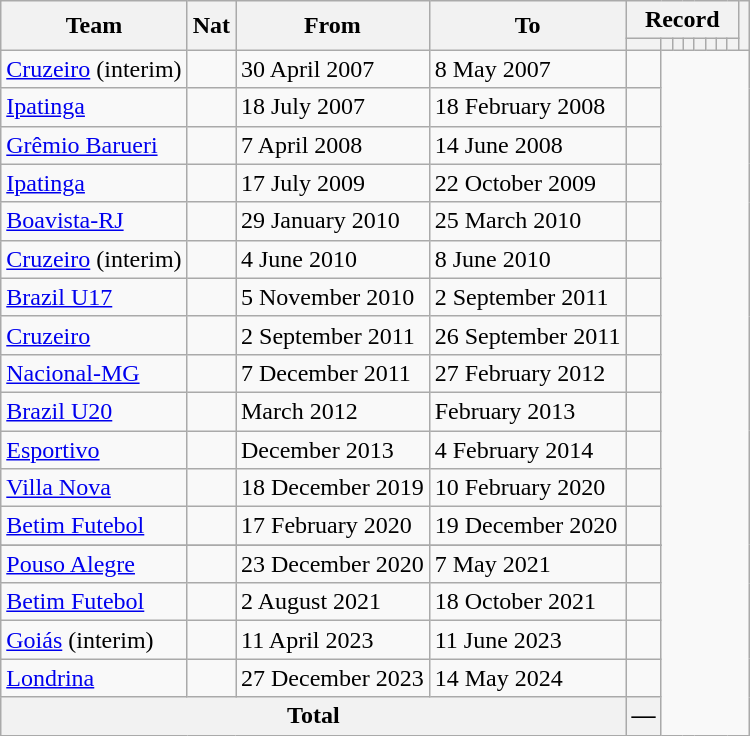<table class="wikitable" style="text-align: center">
<tr>
<th rowspan="2">Team</th>
<th rowspan="2">Nat</th>
<th rowspan="2">From</th>
<th rowspan="2">To</th>
<th colspan="8">Record</th>
<th rowspan=2></th>
</tr>
<tr>
<th></th>
<th></th>
<th></th>
<th></th>
<th></th>
<th></th>
<th></th>
<th></th>
</tr>
<tr>
<td align=left><a href='#'>Cruzeiro</a> (interim)</td>
<td></td>
<td align=left>30 April 2007</td>
<td align=left>8 May 2007<br></td>
<td></td>
</tr>
<tr>
<td align=left><a href='#'>Ipatinga</a></td>
<td></td>
<td align=left>18 July 2007</td>
<td align=left>18 February 2008<br></td>
<td></td>
</tr>
<tr>
<td align=left><a href='#'>Grêmio Barueri</a></td>
<td></td>
<td align=left>7 April 2008</td>
<td align=left>14 June 2008<br></td>
<td></td>
</tr>
<tr>
<td align=left><a href='#'>Ipatinga</a></td>
<td></td>
<td align=left>17 July 2009</td>
<td align=left>22 October 2009<br></td>
<td></td>
</tr>
<tr>
<td align=left><a href='#'>Boavista-RJ</a></td>
<td></td>
<td align=left>29 January 2010</td>
<td align=left>25 March 2010<br></td>
<td></td>
</tr>
<tr>
<td align=left><a href='#'>Cruzeiro</a> (interim)</td>
<td></td>
<td align=left>4 June 2010</td>
<td align=left>8 June 2010<br></td>
<td></td>
</tr>
<tr>
<td align=left><a href='#'>Brazil U17</a></td>
<td></td>
<td align=left>5 November 2010</td>
<td align=left>2 September 2011<br></td>
<td></td>
</tr>
<tr>
<td align=left><a href='#'>Cruzeiro</a></td>
<td></td>
<td align=left>2 September 2011</td>
<td align=left>26 September 2011<br></td>
<td></td>
</tr>
<tr>
<td align=left><a href='#'>Nacional-MG</a></td>
<td></td>
<td align=left>7 December 2011</td>
<td align=left>27 February 2012<br></td>
<td></td>
</tr>
<tr>
<td align=left><a href='#'>Brazil U20</a></td>
<td></td>
<td align=left>March 2012</td>
<td align=left>February 2013<br></td>
<td></td>
</tr>
<tr>
<td align=left><a href='#'>Esportivo</a></td>
<td></td>
<td align=left>December 2013</td>
<td align=left>4 February 2014<br></td>
<td></td>
</tr>
<tr>
<td align=left><a href='#'>Villa Nova</a></td>
<td></td>
<td align=left>18 December 2019</td>
<td align=left>10 February 2020<br></td>
<td></td>
</tr>
<tr>
<td align=left><a href='#'>Betim Futebol</a></td>
<td></td>
<td align=left>17 February 2020</td>
<td align=left>19 December 2020<br></td>
<td></td>
</tr>
<tr>
</tr>
<tr>
<td align=left><a href='#'>Pouso Alegre</a></td>
<td></td>
<td align=left>23 December 2020</td>
<td align=left>7 May 2021<br></td>
<td></td>
</tr>
<tr>
<td align=left><a href='#'>Betim Futebol</a></td>
<td></td>
<td align=left>2 August 2021</td>
<td align=left>18 October 2021<br></td>
<td></td>
</tr>
<tr>
<td align=left><a href='#'>Goiás</a> (interim)</td>
<td></td>
<td align=left>11 April 2023</td>
<td align=left>11 June 2023<br></td>
<td></td>
</tr>
<tr>
<td align=left><a href='#'>Londrina</a></td>
<td></td>
<td align=left>27 December 2023</td>
<td align=left>14 May 2024<br></td>
<td></td>
</tr>
<tr>
<th colspan="4">Total<br></th>
<th>—</th>
</tr>
</table>
